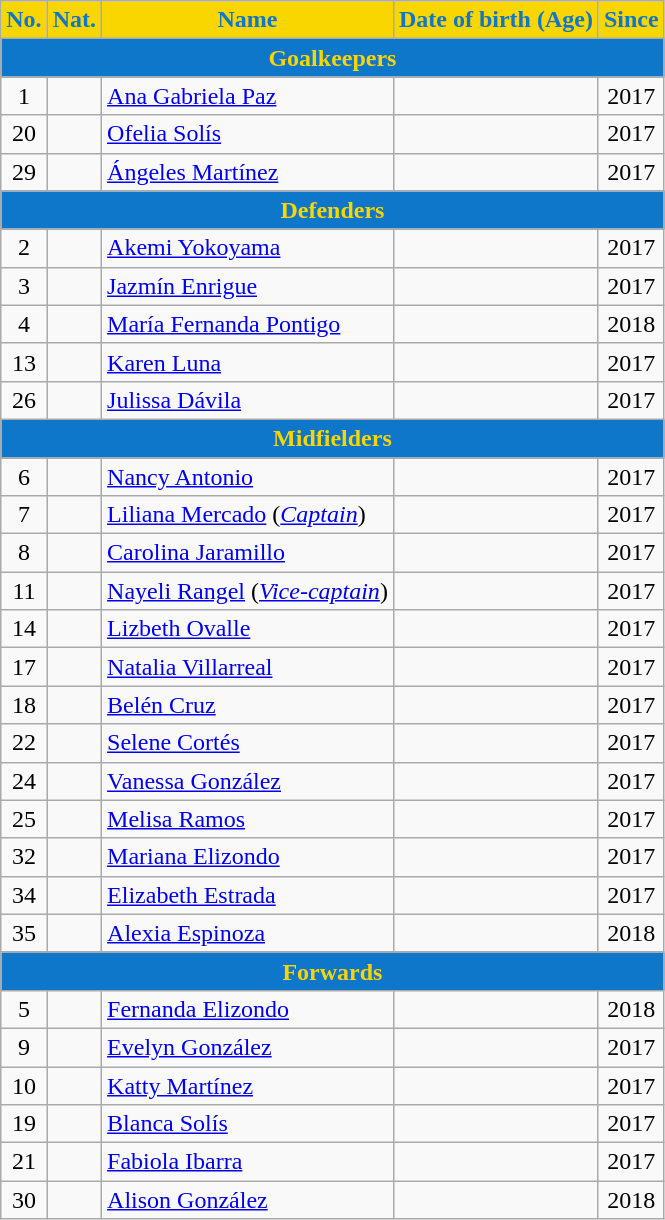<table class="wikitable" style="text-align:center; font-size:100%;">
<tr>
<th style=background-color:#F9D600;color:#0E77CA>No.</th>
<th style=background-color:#F9D600;color:#0E77CA>Nat.</th>
<th style=background-color:#F9D600;color:#0E77CA>Name</th>
<th style=background-color:#F9D600;color:#0E77CA>Date of birth (Age)</th>
<th style=background-color:#F9D600;color:#0E77CA>Since</th>
</tr>
<tr>
<th colspan="5" style="background:#0E77CA; color:#F9D600; text-align:center;">Goalkeepers</th>
</tr>
<tr>
<td>1</td>
<td></td>
<td align=left><a href='#'>Ana Gabriela Paz</a></td>
<td></td>
<td>2017</td>
</tr>
<tr>
<td>20</td>
<td></td>
<td align=left><a href='#'>Ofelia Solís</a></td>
<td></td>
<td>2017</td>
</tr>
<tr>
<td>29</td>
<td></td>
<td align=left><a href='#'>Ángeles Martínez</a></td>
<td></td>
<td>2017</td>
</tr>
<tr>
<th colspan="5" style="background:#0E77CA; color:#F9D600; text-align:center;">Defenders</th>
</tr>
<tr>
<td>2</td>
<td></td>
<td align=left><a href='#'>Akemi Yokoyama</a></td>
<td></td>
<td>2017</td>
</tr>
<tr>
<td>3</td>
<td></td>
<td align=left><a href='#'>Jazmín Enrigue</a></td>
<td></td>
<td>2017</td>
</tr>
<tr>
<td>4</td>
<td></td>
<td align=left><a href='#'>María Fernanda Pontigo</a></td>
<td></td>
<td>2018</td>
</tr>
<tr>
<td>13</td>
<td></td>
<td align=left><a href='#'>Karen Luna</a></td>
<td></td>
<td>2017</td>
</tr>
<tr>
<td>26</td>
<td></td>
<td align=left><a href='#'>Julissa Dávila</a></td>
<td></td>
<td>2017</td>
</tr>
<tr>
<th colspan="5" style="background:#0E77CA; color:#F9D600; text-align:center;">Midfielders</th>
</tr>
<tr>
<td>6</td>
<td></td>
<td align=left><a href='#'>Nancy Antonio</a></td>
<td></td>
<td>2017</td>
</tr>
<tr>
<td>7</td>
<td></td>
<td align=left><a href='#'>Liliana Mercado</a> (<em><a href='#'>Captain</a></em>)</td>
<td></td>
<td>2017</td>
</tr>
<tr>
<td>8</td>
<td></td>
<td align=left><a href='#'>Carolina Jaramillo</a></td>
<td></td>
<td>2017</td>
</tr>
<tr>
<td>11</td>
<td></td>
<td align=left><a href='#'>Nayeli Rangel</a> (<em><a href='#'>Vice-captain</a></em>)</td>
<td></td>
<td>2017</td>
</tr>
<tr>
<td>14</td>
<td></td>
<td align=left><a href='#'>Lizbeth Ovalle</a></td>
<td></td>
<td>2017</td>
</tr>
<tr>
<td>17</td>
<td></td>
<td align=left><a href='#'>Natalia Villarreal</a></td>
<td></td>
<td>2017</td>
</tr>
<tr>
<td>18</td>
<td></td>
<td align=left><a href='#'>Belén Cruz</a></td>
<td></td>
<td>2017</td>
</tr>
<tr>
<td>22</td>
<td></td>
<td align=left><a href='#'>Selene Cortés</a></td>
<td></td>
<td>2017</td>
</tr>
<tr>
<td>24</td>
<td></td>
<td align=left><a href='#'>Vanessa González</a></td>
<td></td>
<td>2017</td>
</tr>
<tr>
<td>25</td>
<td></td>
<td align=left><a href='#'>Melisa Ramos</a></td>
<td></td>
<td>2017</td>
</tr>
<tr>
<td>32</td>
<td></td>
<td align=left><a href='#'>Mariana Elizondo</a></td>
<td></td>
<td>2017</td>
</tr>
<tr>
<td>34</td>
<td></td>
<td align=left><a href='#'>Elizabeth Estrada</a></td>
<td></td>
<td>2017</td>
</tr>
<tr>
<td>35</td>
<td></td>
<td align=left><a href='#'>Alexia Espinoza</a></td>
<td></td>
<td>2018</td>
</tr>
<tr>
<th colspan="5" style="background:#0E77CA; color:#F9D600; text-align:center;">Forwards</th>
</tr>
<tr>
<td>5</td>
<td></td>
<td align=left><a href='#'>Fernanda Elizondo</a></td>
<td></td>
<td>2018</td>
</tr>
<tr>
<td>9</td>
<td></td>
<td align=left><a href='#'>Evelyn González</a></td>
<td></td>
<td>2017</td>
</tr>
<tr>
<td>10</td>
<td></td>
<td align=left><a href='#'>Katty Martínez</a></td>
<td></td>
<td>2017</td>
</tr>
<tr>
<td>19</td>
<td></td>
<td align=left><a href='#'>Blanca Solís</a></td>
<td></td>
<td>2017</td>
</tr>
<tr>
<td>21</td>
<td></td>
<td align=left><a href='#'>Fabiola Ibarra</a></td>
<td></td>
<td>2017</td>
</tr>
<tr>
<td>30</td>
<td></td>
<td align=left><a href='#'>Alison González</a></td>
<td></td>
<td>2018</td>
</tr>
</table>
